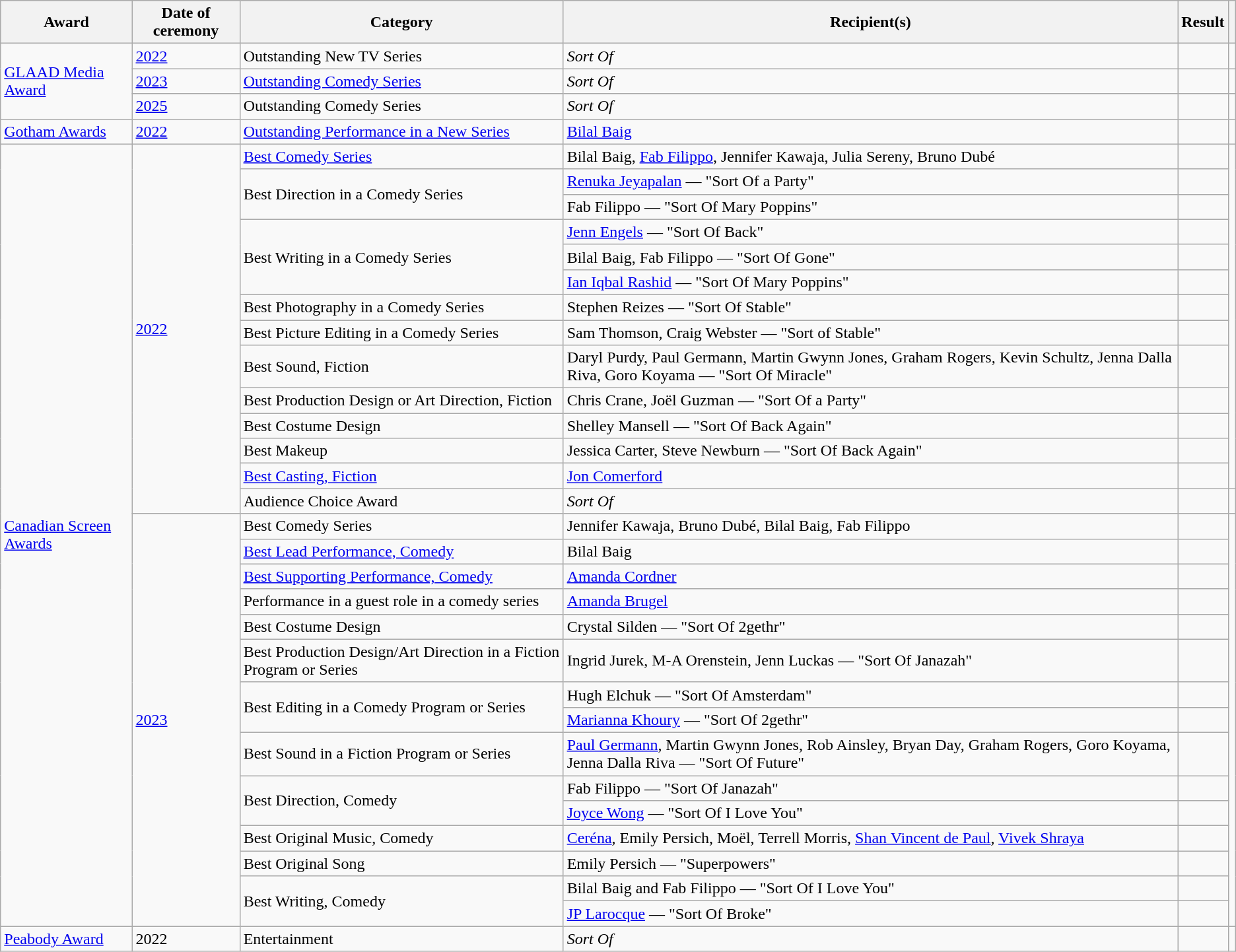<table class="wikitable plainrowheaders sortable">
<tr>
<th scope="col">Award</th>
<th scope="col">Date of ceremony</th>
<th scope="col">Category</th>
<th scope="col">Recipient(s)</th>
<th scope="col">Result</th>
<th scope="col" class="unsortable"></th>
</tr>
<tr>
<td rowspan="3"><a href='#'>GLAAD Media Award</a></td>
<td><a href='#'>2022</a></td>
<td>Outstanding New TV Series</td>
<td><em>Sort Of</em></td>
<td></td>
<td></td>
</tr>
<tr>
<td><a href='#'>2023</a></td>
<td><a href='#'>Outstanding Comedy Series</a></td>
<td><em>Sort Of</em></td>
<td></td>
<td></td>
</tr>
<tr>
<td><a href='#'>2025</a></td>
<td>Outstanding Comedy Series</td>
<td><em>Sort Of</em></td>
<td></td>
<td></td>
</tr>
<tr>
<td><a href='#'>Gotham Awards</a></td>
<td><a href='#'>2022</a></td>
<td><a href='#'>Outstanding Performance in a New Series</a></td>
<td><a href='#'>Bilal Baig</a></td>
<td></td>
<td></td>
</tr>
<tr>
<td rowspan="29"><a href='#'>Canadian Screen Awards</a></td>
<td rowspan="14"><a href='#'>2022</a></td>
<td><a href='#'>Best Comedy Series</a></td>
<td>Bilal Baig, <a href='#'>Fab Filippo</a>, Jennifer Kawaja, Julia Sereny, Bruno Dubé</td>
<td></td>
<td rowspan="13"></td>
</tr>
<tr>
<td rowspan=2>Best Direction in a Comedy Series</td>
<td><a href='#'>Renuka Jeyapalan</a> — "Sort Of a Party"</td>
<td></td>
</tr>
<tr>
<td>Fab Filippo — "Sort Of Mary Poppins"</td>
<td></td>
</tr>
<tr>
<td rowspan=3>Best Writing in a Comedy Series</td>
<td><a href='#'>Jenn Engels</a> — "Sort Of Back"</td>
<td></td>
</tr>
<tr>
<td>Bilal Baig, Fab Filippo — "Sort Of Gone"</td>
<td></td>
</tr>
<tr>
<td><a href='#'>Ian Iqbal Rashid</a> — "Sort Of Mary Poppins"</td>
<td></td>
</tr>
<tr>
<td>Best Photography in a Comedy Series</td>
<td>Stephen Reizes — "Sort Of Stable"</td>
<td></td>
</tr>
<tr>
<td>Best Picture Editing in a Comedy Series</td>
<td>Sam Thomson, Craig Webster — "Sort of Stable"</td>
<td></td>
</tr>
<tr>
<td>Best Sound, Fiction</td>
<td>Daryl Purdy, Paul Germann, Martin Gwynn Jones, Graham Rogers, Kevin Schultz, Jenna Dalla Riva, Goro Koyama — "Sort Of Miracle"</td>
<td></td>
</tr>
<tr>
<td>Best Production Design or Art Direction, Fiction</td>
<td>Chris Crane, Joël Guzman — "Sort Of a Party"</td>
<td></td>
</tr>
<tr>
<td>Best Costume Design</td>
<td>Shelley Mansell — "Sort Of Back Again"</td>
<td></td>
</tr>
<tr>
<td>Best Makeup</td>
<td>Jessica Carter, Steve Newburn — "Sort Of Back Again"</td>
<td></td>
</tr>
<tr>
<td><a href='#'>Best Casting, Fiction</a></td>
<td><a href='#'>Jon Comerford</a></td>
<td></td>
</tr>
<tr>
<td>Audience Choice Award</td>
<td><em>Sort Of</em></td>
<td></td>
<td></td>
</tr>
<tr>
<td rowspan="15"><a href='#'>2023</a></td>
<td>Best Comedy Series</td>
<td>Jennifer Kawaja, Bruno Dubé, Bilal Baig, Fab Filippo</td>
<td></td>
<td rowspan="15"></td>
</tr>
<tr>
<td><a href='#'>Best Lead Performance, Comedy</a></td>
<td>Bilal Baig</td>
<td></td>
</tr>
<tr>
<td><a href='#'>Best Supporting Performance, Comedy</a></td>
<td><a href='#'>Amanda Cordner</a></td>
<td></td>
</tr>
<tr>
<td>Performance in a guest role in a comedy series</td>
<td><a href='#'>Amanda Brugel</a></td>
<td></td>
</tr>
<tr>
<td>Best Costume Design</td>
<td>Crystal Silden — "Sort Of 2gethr"</td>
<td></td>
</tr>
<tr>
<td>Best Production Design/Art Direction in a Fiction Program or Series</td>
<td>Ingrid Jurek, M-A Orenstein, Jenn Luckas — "Sort Of Janazah"</td>
<td></td>
</tr>
<tr>
<td rowspan="2">Best Editing in a Comedy Program or Series</td>
<td>Hugh Elchuk — "Sort Of Amsterdam"</td>
<td></td>
</tr>
<tr>
<td><a href='#'>Marianna Khoury</a> — "Sort Of 2gethr"</td>
<td></td>
</tr>
<tr>
<td>Best Sound in a Fiction Program or Series</td>
<td><a href='#'>Paul Germann</a>, Martin Gwynn Jones, Rob Ainsley, Bryan Day, Graham Rogers, Goro Koyama, Jenna Dalla Riva — "Sort Of Future"</td>
<td></td>
</tr>
<tr>
<td rowspan="2">Best Direction, Comedy</td>
<td>Fab Filippo — "Sort Of Janazah"</td>
<td></td>
</tr>
<tr>
<td><a href='#'>Joyce Wong</a> — "Sort Of I Love You"</td>
<td></td>
</tr>
<tr>
<td>Best Original Music, Comedy</td>
<td><a href='#'>Ceréna</a>, Emily Persich, Moël, Terrell Morris, <a href='#'>Shan Vincent de Paul</a>, <a href='#'>Vivek Shraya</a></td>
<td></td>
</tr>
<tr>
<td>Best Original Song</td>
<td>Emily Persich — "Superpowers"</td>
<td></td>
</tr>
<tr>
<td rowspan="2">Best Writing, Comedy</td>
<td>Bilal Baig and Fab Filippo — "Sort Of I Love You"</td>
<td></td>
</tr>
<tr>
<td><a href='#'>JP Larocque</a> — "Sort Of Broke"</td>
<td></td>
</tr>
<tr>
<td><a href='#'>Peabody Award</a></td>
<td>2022</td>
<td>Entertainment</td>
<td><em>Sort Of</em></td>
<td></td>
<td></td>
</tr>
</table>
